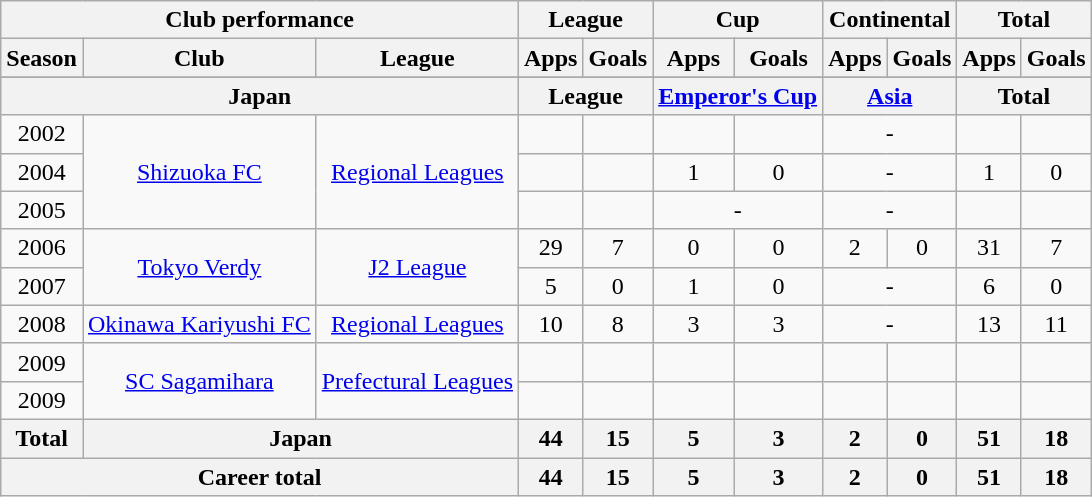<table class="wikitable" style="text-align:center">
<tr>
<th colspan=3>Club performance</th>
<th colspan=2>League</th>
<th colspan=2>Cup</th>
<th colspan=2>Continental</th>
<th colspan=2>Total</th>
</tr>
<tr>
<th>Season</th>
<th>Club</th>
<th>League</th>
<th>Apps</th>
<th>Goals</th>
<th>Apps</th>
<th>Goals</th>
<th>Apps</th>
<th>Goals</th>
<th>Apps</th>
<th>Goals</th>
</tr>
<tr>
</tr>
<tr>
<th colspan=3>Japan</th>
<th colspan=2>League</th>
<th colspan=2><a href='#'>Emperor's Cup</a></th>
<th colspan=2><a href='#'>Asia</a></th>
<th colspan=2>Total</th>
</tr>
<tr>
<td>2002</td>
<td rowspan="3"><a href='#'>Shizuoka FC</a></td>
<td rowspan="3"><a href='#'>Regional Leagues</a></td>
<td></td>
<td></td>
<td></td>
<td></td>
<td colspan="2">-</td>
<td></td>
<td></td>
</tr>
<tr>
<td>2004</td>
<td></td>
<td></td>
<td>1</td>
<td>0</td>
<td colspan="2">-</td>
<td>1</td>
<td>0</td>
</tr>
<tr>
<td>2005</td>
<td></td>
<td></td>
<td colspan="2">-</td>
<td colspan="2">-</td>
<td></td>
<td></td>
</tr>
<tr>
<td>2006</td>
<td rowspan="2"><a href='#'>Tokyo Verdy</a></td>
<td rowspan="2"><a href='#'>J2 League</a></td>
<td>29</td>
<td>7</td>
<td>0</td>
<td>0</td>
<td>2</td>
<td>0</td>
<td>31</td>
<td>7</td>
</tr>
<tr>
<td>2007</td>
<td>5</td>
<td>0</td>
<td>1</td>
<td>0</td>
<td colspan="2">-</td>
<td>6</td>
<td>0</td>
</tr>
<tr>
<td>2008</td>
<td><a href='#'>Okinawa Kariyushi FC</a></td>
<td><a href='#'>Regional Leagues</a></td>
<td>10</td>
<td>8</td>
<td>3</td>
<td>3</td>
<td colspan="2">-</td>
<td>13</td>
<td>11</td>
</tr>
<tr>
<td>2009</td>
<td rowspan="2"><a href='#'>SC Sagamihara</a></td>
<td rowspan="2"><a href='#'>Prefectural Leagues</a></td>
<td></td>
<td></td>
<td></td>
<td></td>
<td></td>
<td></td>
<td></td>
<td></td>
</tr>
<tr>
<td>2009</td>
<td></td>
<td></td>
<td></td>
<td></td>
<td></td>
<td></td>
<td></td>
<td></td>
</tr>
<tr>
<th rowspan=1>Total</th>
<th colspan=2>Japan</th>
<th>44</th>
<th>15</th>
<th>5</th>
<th>3</th>
<th>2</th>
<th>0</th>
<th>51</th>
<th>18</th>
</tr>
<tr>
<th colspan=3>Career total</th>
<th>44</th>
<th>15</th>
<th>5</th>
<th>3</th>
<th>2</th>
<th>0</th>
<th>51</th>
<th>18</th>
</tr>
</table>
